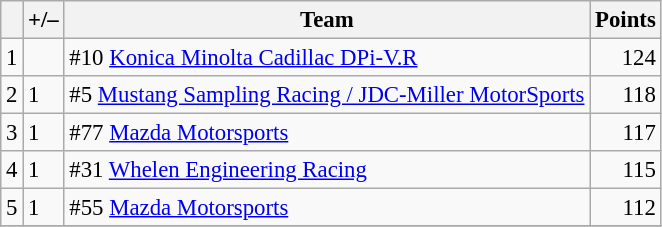<table class="wikitable" style="font-size: 95%;">
<tr>
<th scope="col"></th>
<th scope="col">+/–</th>
<th scope="col">Team</th>
<th scope="col">Points</th>
</tr>
<tr>
<td align=center>1</td>
<td align="left"></td>
<td> #10 <a href='#'>Konica Minolta Cadillac DPi-V.R</a></td>
<td align=right>124</td>
</tr>
<tr>
<td align=center>2</td>
<td align="left"> 1</td>
<td> #5 <a href='#'>Mustang Sampling Racing / JDC-Miller MotorSports</a></td>
<td align=right>118</td>
</tr>
<tr>
<td align=center>3</td>
<td align="left"> 1</td>
<td> #77 <a href='#'>Mazda Motorsports</a></td>
<td align=right>117</td>
</tr>
<tr>
<td align=center>4</td>
<td align="left"> 1</td>
<td> #31 <a href='#'>Whelen Engineering Racing</a></td>
<td align=right>115</td>
</tr>
<tr>
<td align=center>5</td>
<td align="left"> 1</td>
<td> #55 <a href='#'>Mazda Motorsports</a></td>
<td align=right>112</td>
</tr>
<tr>
</tr>
</table>
